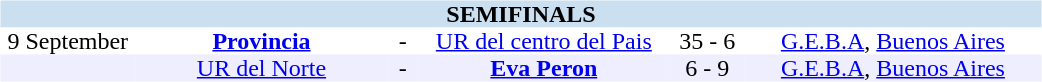<table table width=700>
<tr>
<td width=700 valign="top"><br><table border=0 cellspacing=0 cellpadding=0 style="font-size: 100%; border-collapse: collapse;" width=100%>
<tr bgcolor="#CADFF0">
<td style="font-size:100%"; align="center" colspan="6"><strong>SEMIFINALS</strong></td>
</tr>
<tr align=center bgcolor=#FFFFFF>
<td width=90>9 September</td>
<td width=170><strong><a href='#'>Provincia</a></strong></td>
<td width=20>-</td>
<td width=170><a href='#'>UR del centro del Pais</a></td>
<td width=50>35 - 6</td>
<td width=200><a href='#'>G.E.B.A</a>, <a href='#'>Buenos Aires</a></td>
</tr>
<tr align=center bgcolor=#EEEEFF>
<td width=90></td>
<td width=170><a href='#'>UR del Norte</a></td>
<td width=20>-</td>
<td width=170><strong><a href='#'>Eva Peron</a></strong></td>
<td width=50>6 - 9</td>
<td width=200><a href='#'>G.E.B.A</a>, <a href='#'>Buenos Aires</a></td>
</tr>
</table>
</td>
</tr>
</table>
